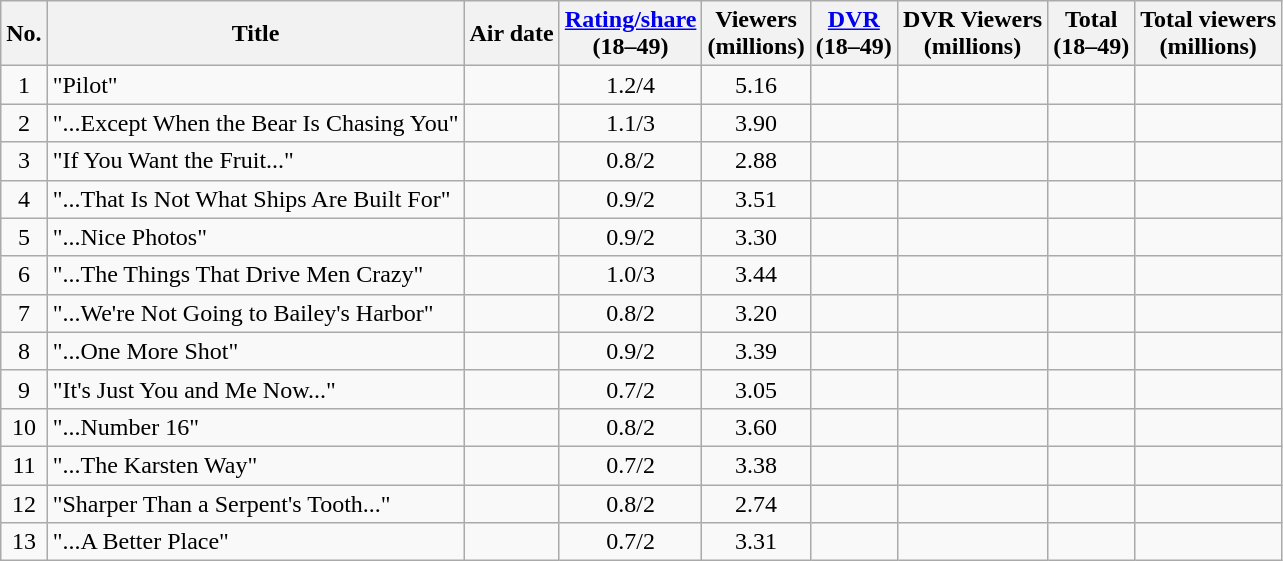<table class="wikitable sortable">
<tr>
<th>No.</th>
<th>Title</th>
<th>Air date</th>
<th><a href='#'>Rating/share</a><br>(18–49)</th>
<th>Viewers<br>(millions)</th>
<th><a href='#'>DVR</a><br>(18–49)</th>
<th>DVR Viewers<br>(millions)</th>
<th>Total<br>(18–49)</th>
<th>Total viewers<br>(millions)</th>
</tr>
<tr>
<td style="text-align:center;">1</td>
<td>"Pilot"</td>
<td></td>
<td style="text-align:center;">1.2/4</td>
<td style="text-align:center;">5.16</td>
<td></td>
<td></td>
<td></td>
<td></td>
</tr>
<tr>
<td style="text-align:center;">2</td>
<td>"...Except When the Bear Is Chasing You"</td>
<td></td>
<td style="text-align:center;">1.1/3</td>
<td style="text-align:center;">3.90</td>
<td></td>
<td></td>
<td></td>
<td></td>
</tr>
<tr>
<td style="text-align:center;">3</td>
<td>"If You Want the Fruit..."</td>
<td></td>
<td style="text-align:center">0.8/2</td>
<td style="text-align:center;">2.88</td>
<td></td>
<td></td>
<td></td>
<td></td>
</tr>
<tr>
<td style="text-align:center;">4</td>
<td>"...That Is Not What Ships Are Built For"</td>
<td></td>
<td style="text-align:center">0.9/2</td>
<td style="text-align:center">3.51</td>
<td></td>
<td></td>
<td></td>
<td></td>
</tr>
<tr>
<td style="text-align:center;">5</td>
<td>"...Nice Photos"</td>
<td></td>
<td style="text-align:center">0.9/2</td>
<td style="text-align:center">3.30</td>
<td></td>
<td></td>
<td></td>
<td></td>
</tr>
<tr>
<td style="text-align:center;">6</td>
<td>"...The Things That Drive Men Crazy"</td>
<td></td>
<td style="text-align:center">1.0/3</td>
<td style="text-align:center">3.44</td>
<td></td>
<td></td>
<td></td>
<td></td>
</tr>
<tr>
<td style="text-align:center;">7</td>
<td>"...We're Not Going to Bailey's Harbor"</td>
<td></td>
<td style="text-align:center">0.8/2</td>
<td style="text-align:center">3.20</td>
<td></td>
<td></td>
<td></td>
<td></td>
</tr>
<tr>
<td style="text-align:center;">8</td>
<td>"...One More Shot"</td>
<td></td>
<td style="text-align:center">0.9/2</td>
<td style="text-align:center">3.39</td>
<td></td>
<td></td>
<td></td>
<td></td>
</tr>
<tr>
<td style="text-align:center;">9</td>
<td>"It's Just You and Me Now..."</td>
<td></td>
<td style="text-align:center">0.7/2</td>
<td style="text-align:center">3.05</td>
<td></td>
<td></td>
<td></td>
<td></td>
</tr>
<tr>
<td style="text-align:center;">10</td>
<td>"...Number 16"</td>
<td></td>
<td style="text-align:center">0.8/2</td>
<td style="text-align:center">3.60</td>
<td></td>
<td></td>
<td></td>
<td></td>
</tr>
<tr>
<td style="text-align:center;">11</td>
<td>"...The Karsten Way"</td>
<td></td>
<td style="text-align:center">0.7/2</td>
<td style="text-align:center">3.38</td>
<td></td>
<td></td>
<td></td>
<td></td>
</tr>
<tr>
<td style="text-align:center;">12</td>
<td>"Sharper Than a Serpent's Tooth..."</td>
<td></td>
<td style="text-align:center">0.8/2</td>
<td style="text-align:center">2.74</td>
<td></td>
<td></td>
<td></td>
<td></td>
</tr>
<tr>
<td style="text-align:center;">13</td>
<td>"...A Better Place"</td>
<td></td>
<td style="text-align:center">0.7/2</td>
<td style="text-align:center">3.31</td>
<td></td>
<td></td>
<td></td>
<td></td>
</tr>
</table>
